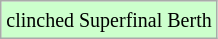<table class="wikitable">
<tr>
<td style="background-color: #ccffcc;"><small>clinched Superfinal Berth</small></td>
</tr>
</table>
